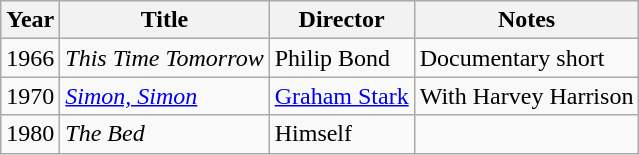<table class="wikitable">
<tr>
<th>Year</th>
<th>Title</th>
<th>Director</th>
<th>Notes</th>
</tr>
<tr>
<td>1966</td>
<td><em>This Time Tomorrow</em></td>
<td>Philip Bond</td>
<td>Documentary short</td>
</tr>
<tr>
<td>1970</td>
<td><em><a href='#'>Simon, Simon</a></em></td>
<td><a href='#'>Graham Stark</a></td>
<td>With Harvey Harrison</td>
</tr>
<tr>
<td>1980</td>
<td><em>The Bed</em></td>
<td>Himself</td>
<td></td>
</tr>
</table>
